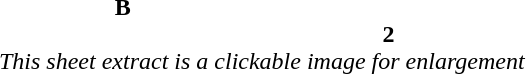<table border="0" cellpadding="0" cellspacing="0">
<tr>
<th>B</th>
<th></th>
</tr>
<tr>
<td></td>
<th> 2</th>
</tr>
<tr>
<td colspan="3"><em>This sheet extract is a clickable image for enlargement</em></td>
</tr>
</table>
